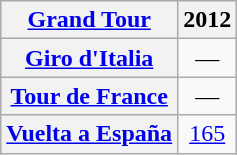<table class="wikitable plainrowheaders">
<tr>
<th scope="col"><a href='#'>Grand Tour</a></th>
<th scope="col">2012</th>
</tr>
<tr style="text-align:center;">
<th scope="row"> <a href='#'>Giro d'Italia</a></th>
<td>—</td>
</tr>
<tr style="text-align:center;">
<th scope="row"> <a href='#'>Tour de France</a></th>
<td>—</td>
</tr>
<tr style="text-align:center;">
<th scope="row"> <a href='#'>Vuelta a España</a></th>
<td><a href='#'>165</a></td>
</tr>
</table>
